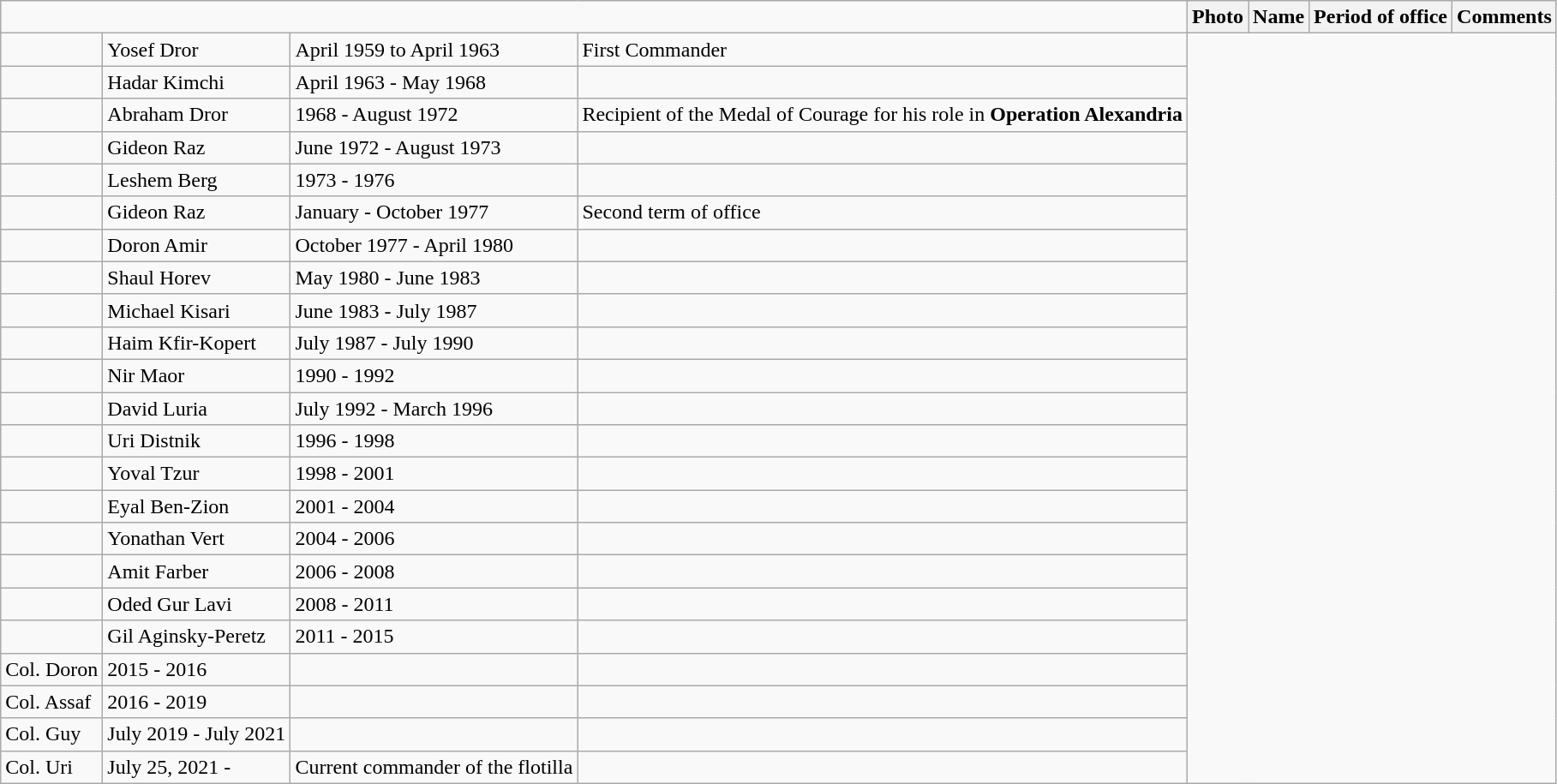<table border="1" align="center" class="wikitable mw-collapsible ">
<tr>
<td colspan="6"></td>
<th>Photo</th>
<th>Name</th>
<th>Period of office</th>
<th>Comments</th>
</tr>
<tr>
<td></td>
<td>Yosef Dror</td>
<td>April 1959 to April 1963</td>
<td>First Commander</td>
</tr>
<tr>
<td></td>
<td>Hadar Kimchi</td>
<td>April 1963 - May 1968</td>
<td></td>
</tr>
<tr>
<td></td>
<td>Abraham Dror</td>
<td>1968 - August 1972</td>
<td>Recipient of the Medal of Courage for his role in <strong>Operation Alexandria</strong></td>
</tr>
<tr>
<td></td>
<td>Gideon Raz</td>
<td>June 1972 - August 1973</td>
<td></td>
</tr>
<tr>
<td></td>
<td>Leshem Berg</td>
<td>1973 - 1976</td>
<td></td>
</tr>
<tr>
<td></td>
<td>Gideon Raz</td>
<td>January - October 1977</td>
<td>Second term of office</td>
</tr>
<tr>
<td></td>
<td>Doron Amir</td>
<td>October 1977 - April 1980</td>
<td></td>
</tr>
<tr>
<td></td>
<td>Shaul Horev</td>
<td>May 1980 - June 1983</td>
<td></td>
</tr>
<tr>
<td></td>
<td>Michael Kisari</td>
<td>June 1983 - July 1987</td>
<td></td>
</tr>
<tr>
<td></td>
<td>Haim Kfir-Kopert</td>
<td>July 1987 - July 1990</td>
<td></td>
</tr>
<tr>
<td></td>
<td>Nir Maor</td>
<td>1990 - 1992</td>
<td></td>
</tr>
<tr>
<td></td>
<td>David Luria</td>
<td>July 1992 - March 1996</td>
<td></td>
</tr>
<tr>
<td></td>
<td>Uri Distnik</td>
<td>1996 - 1998</td>
<td></td>
</tr>
<tr>
<td></td>
<td>Yoval Tzur</td>
<td>1998 - 2001</td>
<td></td>
</tr>
<tr>
<td></td>
<td>Eyal Ben-Zion</td>
<td>2001 - 2004</td>
<td></td>
</tr>
<tr>
<td></td>
<td>Yonathan Vert</td>
<td>2004 - 2006</td>
<td></td>
</tr>
<tr>
<td></td>
<td>Amit Farber</td>
<td>2006 - 2008</td>
<td></td>
</tr>
<tr>
<td></td>
<td>Oded Gur Lavi</td>
<td>2008 - 2011</td>
<td></td>
</tr>
<tr>
<td></td>
<td>Gil Aginsky-Peretz</td>
<td>2011 - 2015</td>
<td></td>
</tr>
<tr>
<td>Col. Doron</td>
<td>2015 - 2016</td>
<td></td>
<td></td>
</tr>
<tr>
<td>Col. Assaf</td>
<td>2016 - 2019</td>
<td></td>
<td></td>
</tr>
<tr>
<td>Col. Guy</td>
<td>July 2019 - July 2021</td>
<td></td>
<td></td>
</tr>
<tr>
<td>Col. Uri</td>
<td>July 25, 2021 -</td>
<td>Current commander of the flotilla</td>
<td></td>
</tr>
</table>
